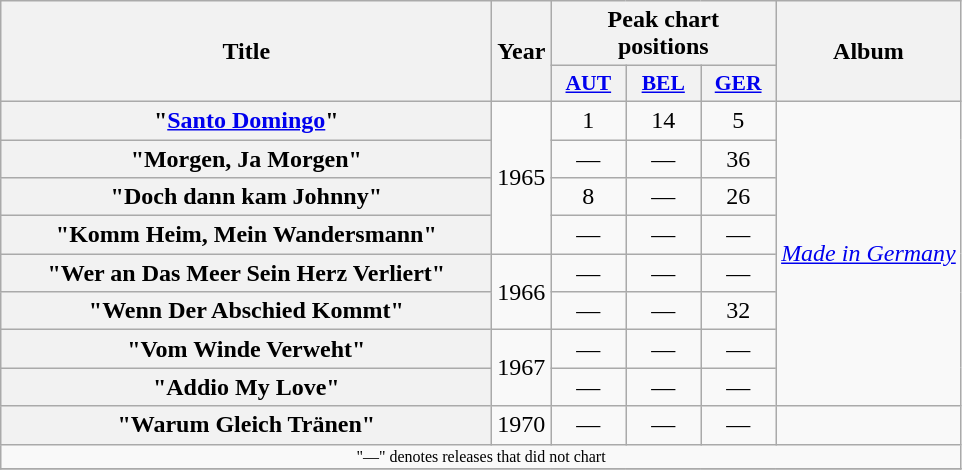<table class="wikitable plainrowheaders" style="text-align:center;" border="1">
<tr>
<th scope="col" rowspan="2" style="width:20em;">Title</th>
<th scope="col" rowspan="2">Year</th>
<th scope="col" colspan="3">Peak chart<br>positions</th>
<th scope="col" rowspan="2">Album</th>
</tr>
<tr>
<th scope="col" style="width:3em;font-size:90%;"><a href='#'>AUT</a><br></th>
<th scope="col" style="width:3em;font-size:90%;"><a href='#'>BEL</a><br></th>
<th scope="col" style="width:3em;font-size:90%;"><a href='#'>GER</a><br></th>
</tr>
<tr>
<th scope="row">"<a href='#'>Santo Domingo</a>"</th>
<td rowspan="4">1965</td>
<td>1</td>
<td>14</td>
<td>5</td>
<td rowspan="8"><em><a href='#'>Made in Germany</a></em></td>
</tr>
<tr>
<th scope="row">"Morgen, Ja Morgen"</th>
<td>—</td>
<td>—</td>
<td>36</td>
</tr>
<tr>
<th scope="row">"Doch dann kam Johnny"</th>
<td>8</td>
<td>—</td>
<td>26</td>
</tr>
<tr>
<th scope="row">"Komm Heim, Mein Wandersmann"</th>
<td>—</td>
<td>—</td>
<td>—</td>
</tr>
<tr>
<th scope="row">"Wer an Das Meer Sein Herz Verliert"</th>
<td rowspan="2">1966</td>
<td>—</td>
<td>—</td>
<td>—</td>
</tr>
<tr>
<th scope="row">"Wenn Der Abschied Kommt"</th>
<td>—</td>
<td>—</td>
<td>32</td>
</tr>
<tr>
<th scope="row">"Vom Winde Verweht"</th>
<td rowspan="2">1967</td>
<td>—</td>
<td>—</td>
<td>—</td>
</tr>
<tr>
<th scope="row">"Addio My Love"</th>
<td>—</td>
<td>—</td>
<td>—</td>
</tr>
<tr>
<th scope="row">"Warum Gleich Tränen"</th>
<td>1970</td>
<td>—</td>
<td>—</td>
<td>—</td>
<td></td>
</tr>
<tr>
<td colspan="6" style="font-size:8pt">"—" denotes releases that did not chart</td>
</tr>
<tr>
</tr>
</table>
